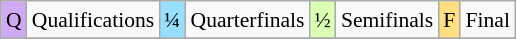<table class="wikitable" style="margin:0.5em auto; font-size:90%; line-height:1.25em;" width=20%;>
<tr>
<td style="background-color:#D0A9F5;text-align:center;">Q</td>
<td>Qualifications</td>
<td style="background-color:#97DEFF;text-align:center;">¼</td>
<td>Quarterfinals</td>
<td style="background-color:#D9FFB2;text-align:center;">½</td>
<td>Semifinals</td>
<td style="background-color:#FFDF80;text-align:center;">F</td>
<td>Final</td>
</tr>
<tr>
</tr>
</table>
